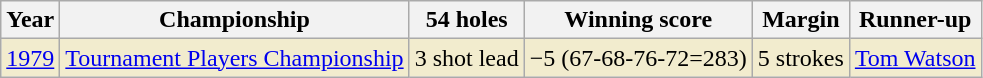<table class="wikitable">
<tr>
<th>Year</th>
<th>Championship</th>
<th>54 holes</th>
<th>Winning score</th>
<th>Margin</th>
<th>Runner-up</th>
</tr>
<tr style="background:#f2ecce;">
<td><a href='#'>1979</a></td>
<td><a href='#'>Tournament Players Championship</a></td>
<td>3 shot lead</td>
<td>−5 (67-68-76-72=283)</td>
<td>5 strokes</td>
<td> <a href='#'>Tom Watson</a></td>
</tr>
</table>
